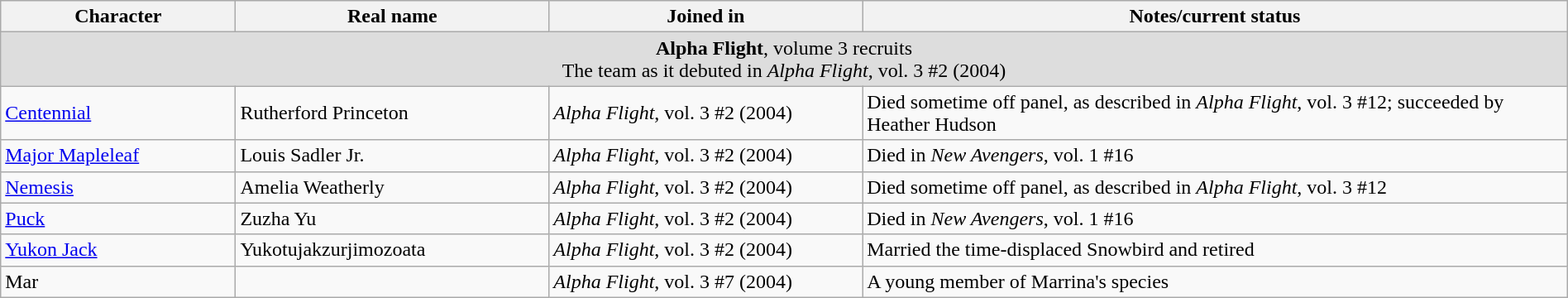<table class="wikitable" width=100%>
<tr>
<th width=15%>Character</th>
<th width=20%>Real name</th>
<th width=20%>Joined in</th>
<th width=45%>Notes/current status</th>
</tr>
<tr bgcolor="#DDDDDD">
<td colspan=4 align=center><strong>Alpha Flight</strong>, volume 3 recruits<br>The team as it debuted in <em>Alpha Flight</em>, vol. 3 #2 (2004)</td>
</tr>
<tr>
<td><a href='#'>Centennial</a></td>
<td>Rutherford Princeton</td>
<td><em>Alpha Flight</em>, vol. 3 #2 (2004)</td>
<td>Died sometime off panel, as described in <em>Alpha Flight</em>, vol. 3 #12; succeeded by Heather Hudson</td>
</tr>
<tr>
<td><a href='#'>Major Mapleleaf</a></td>
<td>Louis Sadler Jr.</td>
<td><em>Alpha Flight</em>, vol. 3 #2 (2004)</td>
<td>Died in <em>New Avengers</em>, vol. 1 #16</td>
</tr>
<tr>
<td><a href='#'>Nemesis</a></td>
<td>Amelia Weatherly</td>
<td><em>Alpha Flight</em>, vol. 3 #2 (2004)</td>
<td>Died sometime off panel, as described in <em>Alpha Flight</em>, vol. 3 #12</td>
</tr>
<tr>
<td><a href='#'>Puck</a></td>
<td>Zuzha Yu</td>
<td><em>Alpha Flight</em>, vol. 3 #2 (2004)</td>
<td>Died in <em>New Avengers</em>, vol. 1 #16</td>
</tr>
<tr>
<td><a href='#'>Yukon Jack</a></td>
<td>Yukotujakzurjimozoata</td>
<td><em>Alpha Flight</em>, vol. 3 #2 (2004)</td>
<td>Married the time-displaced Snowbird and retired</td>
</tr>
<tr>
<td>Mar</td>
<td></td>
<td><em>Alpha Flight</em>, vol. 3 #7 (2004)</td>
<td>A young member of Marrina's species</td>
</tr>
</table>
